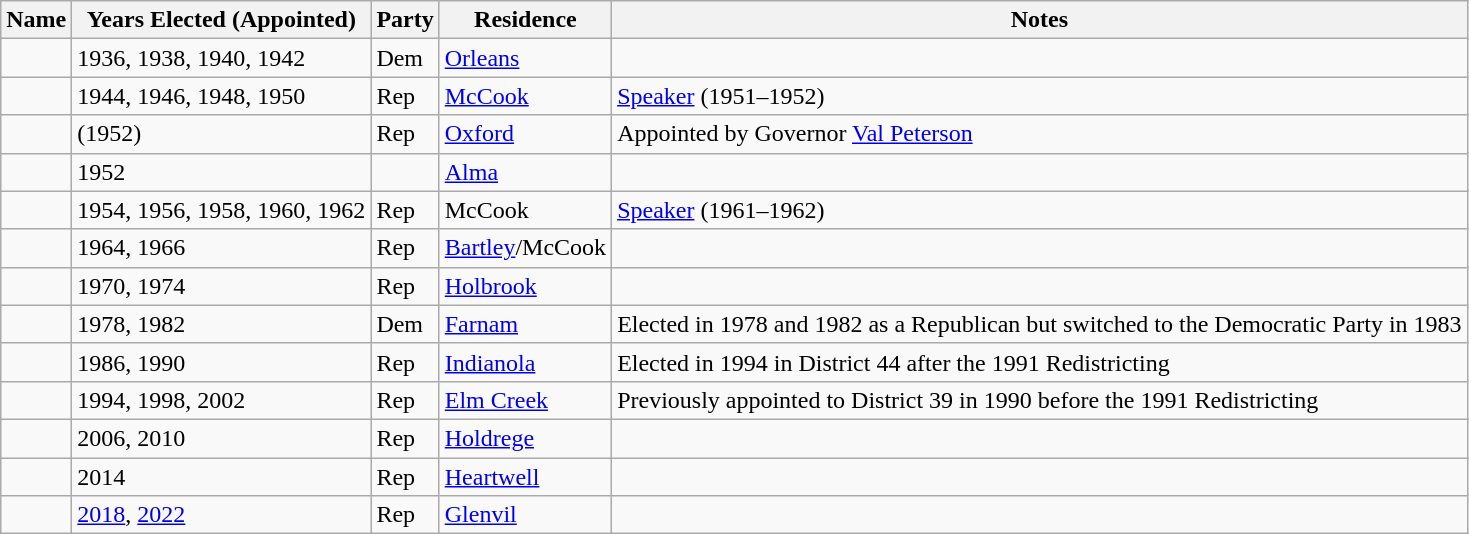<table class="wikitable sortable">
<tr>
<th>Name</th>
<th>Years Elected (Appointed)</th>
<th>Party</th>
<th>Residence</th>
<th>Notes</th>
</tr>
<tr>
<td></td>
<td>1936, 1938, 1940, 1942</td>
<td>Dem</td>
<td><a href='#'>Orleans</a></td>
<td></td>
</tr>
<tr>
<td></td>
<td>1944, 1946, 1948, 1950</td>
<td>Rep</td>
<td><a href='#'>McCook</a></td>
<td><a href='#'>Speaker</a> (1951–1952)</td>
</tr>
<tr>
<td></td>
<td>(1952)</td>
<td>Rep</td>
<td><a href='#'>Oxford</a></td>
<td>Appointed by Governor <a href='#'>Val Peterson</a></td>
</tr>
<tr>
<td></td>
<td>1952</td>
<td></td>
<td><a href='#'>Alma</a></td>
<td></td>
</tr>
<tr>
<td></td>
<td>1954, 1956, 1958, 1960, 1962</td>
<td>Rep</td>
<td>McCook</td>
<td><a href='#'>Speaker</a> (1961–1962)</td>
</tr>
<tr>
<td></td>
<td>1964, 1966</td>
<td>Rep</td>
<td><a href='#'>Bartley</a>/McCook</td>
<td></td>
</tr>
<tr>
<td></td>
<td>1970, 1974</td>
<td>Rep</td>
<td><a href='#'>Holbrook</a></td>
<td></td>
</tr>
<tr>
<td></td>
<td>1978, 1982</td>
<td>Dem</td>
<td><a href='#'>Farnam</a></td>
<td>Elected in 1978 and 1982 as a Republican but switched to the Democratic Party in 1983</td>
</tr>
<tr>
<td></td>
<td>1986, 1990</td>
<td>Rep</td>
<td><a href='#'>Indianola</a></td>
<td>Elected in 1994 in District 44 after the 1991 Redistricting</td>
</tr>
<tr>
<td></td>
<td>1994, 1998, 2002</td>
<td>Rep</td>
<td><a href='#'>Elm Creek</a></td>
<td>Previously appointed to District 39 in 1990 before the 1991 Redistricting</td>
</tr>
<tr>
<td></td>
<td>2006, 2010</td>
<td>Rep</td>
<td><a href='#'>Holdrege</a></td>
<td></td>
</tr>
<tr>
<td></td>
<td>2014</td>
<td>Rep</td>
<td><a href='#'>Heartwell</a></td>
<td></td>
</tr>
<tr>
<td></td>
<td><a href='#'>2018</a>, <a href='#'>2022</a></td>
<td>Rep</td>
<td><a href='#'>Glenvil</a></td>
<td></td>
</tr>
</table>
